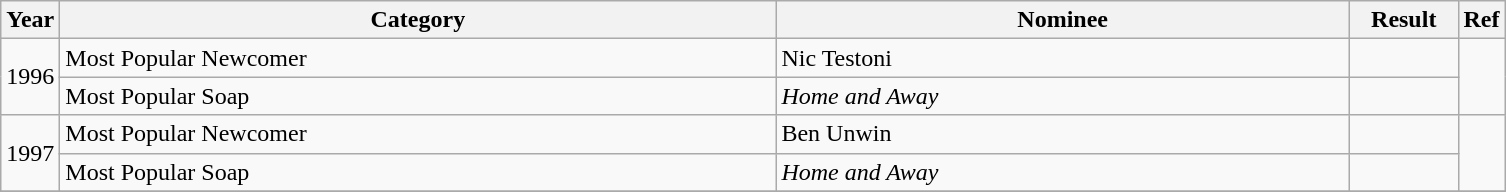<table class="wikitable">
<tr>
<th>Year</th>
<th width="470">Category</th>
<th width="375">Nominee</th>
<th width="65">Result</th>
<th>Ref</th>
</tr>
<tr>
<td rowspan="2">1996</td>
<td>Most Popular Newcomer</td>
<td>Nic Testoni</td>
<td></td>
<td align="center" rowspan="2"></td>
</tr>
<tr>
<td>Most Popular Soap</td>
<td><em>Home and Away</em></td>
<td></td>
</tr>
<tr>
<td rowspan="2">1997</td>
<td>Most Popular Newcomer</td>
<td>Ben Unwin</td>
<td></td>
<td align="center" rowspan="2"></td>
</tr>
<tr>
<td>Most Popular Soap</td>
<td><em>Home and Away</em></td>
<td></td>
</tr>
<tr>
</tr>
</table>
